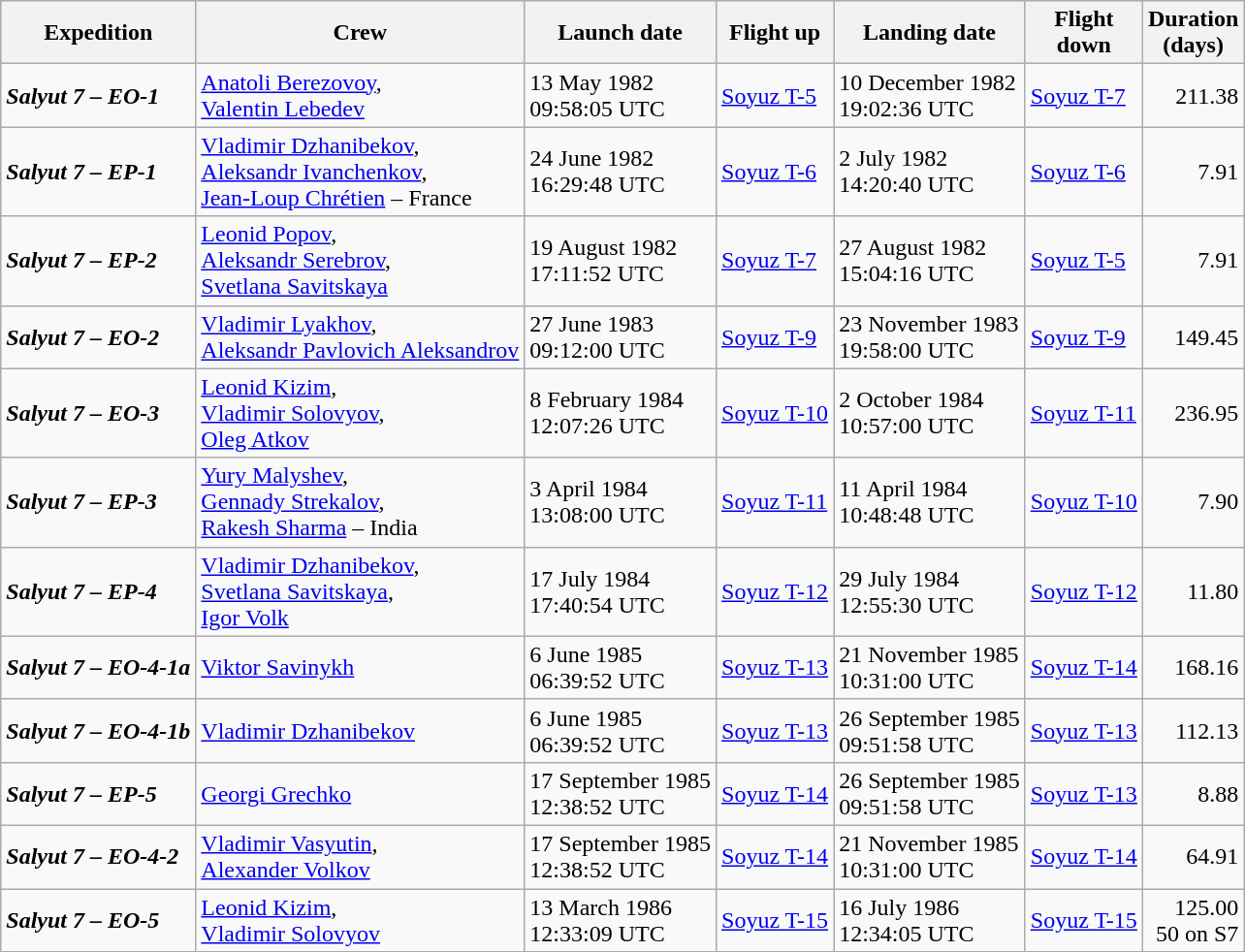<table class="wikitable sortable sticky-header">
<tr bgcolor="#eee">
<th>Expedition</th>
<th>Crew</th>
<th>Launch date</th>
<th>Flight up</th>
<th>Landing date</th>
<th>Flight <br> down</th>
<th>Duration <br> (days)</th>
</tr>
<tr>
<td><strong><em> Salyut 7 – EO-1 </em></strong></td>
<td><a href='#'>Anatoli Berezovoy</a>,<br><a href='#'>Valentin Lebedev</a></td>
<td>13 May 1982<br>09:58:05 UTC</td>
<td><a href='#'>Soyuz T-5</a></td>
<td>10 December 1982<br>19:02:36 UTC</td>
<td><a href='#'>Soyuz T-7</a></td>
<td align="right">211.38</td>
</tr>
<tr>
<td><strong><em> Salyut 7 – EP-1 </em></strong></td>
<td><a href='#'>Vladimir Dzhanibekov</a>,<br><a href='#'>Aleksandr Ivanchenkov</a>,<br><a href='#'>Jean-Loup Chrétien</a> – France</td>
<td>24 June 1982<br>16:29:48 UTC</td>
<td><a href='#'>Soyuz T-6</a></td>
<td>2 July 1982<br>14:20:40 UTC</td>
<td><a href='#'>Soyuz T-6</a></td>
<td align="right">7.91</td>
</tr>
<tr>
<td><strong><em> Salyut 7 – EP-2 </em></strong></td>
<td><a href='#'>Leonid Popov</a>,<br><a href='#'>Aleksandr Serebrov</a>,<br><a href='#'>Svetlana Savitskaya</a></td>
<td>19 August 1982<br>17:11:52 UTC</td>
<td><a href='#'>Soyuz T-7</a></td>
<td>27 August 1982<br>15:04:16 UTC</td>
<td><a href='#'>Soyuz T-5</a></td>
<td align="right">7.91</td>
</tr>
<tr>
<td><strong><em> Salyut 7 – EO-2 </em></strong></td>
<td><a href='#'>Vladimir Lyakhov</a>,<br><a href='#'>Aleksandr Pavlovich Aleksandrov</a></td>
<td>27 June 1983<br>09:12:00 UTC</td>
<td><a href='#'>Soyuz T-9</a></td>
<td>23 November 1983<br>19:58:00 UTC</td>
<td><a href='#'>Soyuz T-9</a></td>
<td align="right">149.45</td>
</tr>
<tr>
<td><strong><em> Salyut 7 – EO-3 </em></strong></td>
<td><a href='#'>Leonid Kizim</a>,<br><a href='#'>Vladimir Solovyov</a>,<br><a href='#'>Oleg Atkov</a></td>
<td>8 February 1984<br>12:07:26 UTC</td>
<td><a href='#'>Soyuz T-10</a></td>
<td>2 October 1984<br>10:57:00 UTC</td>
<td><a href='#'>Soyuz T-11</a></td>
<td align="right">236.95</td>
</tr>
<tr>
<td><strong><em> Salyut 7 – EP-3 </em></strong></td>
<td><a href='#'>Yury Malyshev</a>,<br><a href='#'>Gennady Strekalov</a>,<br><a href='#'>Rakesh Sharma</a> – India</td>
<td>3 April 1984<br>13:08:00 UTC</td>
<td><a href='#'>Soyuz T-11</a></td>
<td>11 April 1984<br>10:48:48 UTC</td>
<td><a href='#'>Soyuz T-10</a></td>
<td align="right">7.90</td>
</tr>
<tr>
<td><strong><em> Salyut 7 – EP-4 </em></strong></td>
<td><a href='#'>Vladimir Dzhanibekov</a>,<br><a href='#'>Svetlana Savitskaya</a>,<br><a href='#'>Igor Volk</a></td>
<td>17 July 1984<br>17:40:54 UTC</td>
<td><a href='#'>Soyuz T-12</a></td>
<td>29 July 1984<br>12:55:30 UTC</td>
<td><a href='#'>Soyuz T-12</a></td>
<td align="right">11.80</td>
</tr>
<tr>
<td><strong><em> Salyut 7 – EO-4-1a </em></strong></td>
<td><a href='#'>Viktor Savinykh</a></td>
<td>6 June 1985<br>06:39:52 UTC</td>
<td><a href='#'>Soyuz T-13</a></td>
<td>21 November 1985<br>10:31:00 UTC</td>
<td><a href='#'>Soyuz T-14</a></td>
<td align="right">168.16</td>
</tr>
<tr>
<td><strong><em> Salyut 7 – EO-4-1b </em></strong></td>
<td><a href='#'>Vladimir Dzhanibekov</a></td>
<td>6 June 1985<br>06:39:52 UTC</td>
<td><a href='#'>Soyuz T-13</a></td>
<td>26 September 1985<br>09:51:58 UTC</td>
<td><a href='#'>Soyuz T-13</a></td>
<td align="right">112.13</td>
</tr>
<tr>
<td><strong><em> Salyut 7 – EP-5 </em></strong></td>
<td><a href='#'>Georgi Grechko</a></td>
<td>17 September 1985<br>12:38:52 UTC</td>
<td><a href='#'>Soyuz T-14</a></td>
<td>26 September 1985<br>09:51:58 UTC</td>
<td><a href='#'>Soyuz T-13</a></td>
<td align="right">8.88</td>
</tr>
<tr>
<td><strong><em> Salyut 7 – EO-4-2 </em></strong></td>
<td><a href='#'>Vladimir Vasyutin</a>,<br><a href='#'>Alexander Volkov</a></td>
<td>17 September 1985<br>12:38:52 UTC</td>
<td><a href='#'>Soyuz T-14</a></td>
<td>21 November 1985<br>10:31:00 UTC</td>
<td><a href='#'>Soyuz T-14</a></td>
<td align="right">64.91</td>
</tr>
<tr>
<td><strong><em> Salyut 7 – EO-5 </em></strong></td>
<td><a href='#'>Leonid Kizim</a>,<br><a href='#'>Vladimir Solovyov</a></td>
<td>13 March 1986<br>12:33:09 UTC</td>
<td><a href='#'>Soyuz T-15</a></td>
<td>16 July 1986<br>12:34:05 UTC</td>
<td><a href='#'>Soyuz T-15</a></td>
<td align="right">125.00<br>50 on S7</td>
</tr>
</table>
